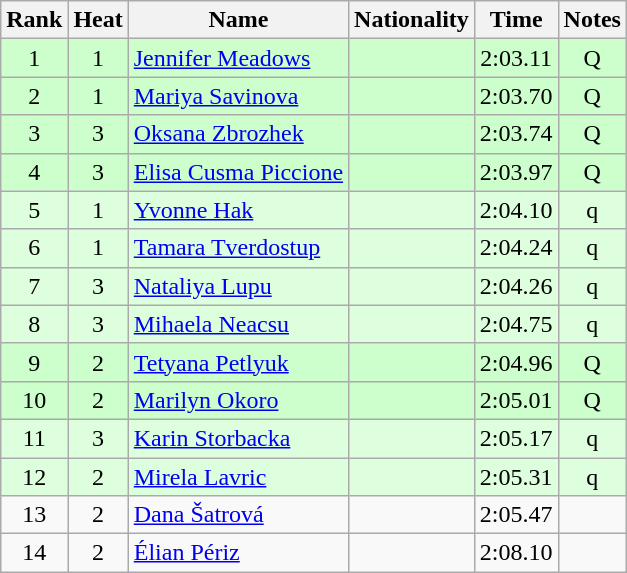<table class="wikitable sortable" style="text-align:center">
<tr>
<th>Rank</th>
<th>Heat</th>
<th>Name</th>
<th>Nationality</th>
<th>Time</th>
<th>Notes</th>
</tr>
<tr bgcolor=ccffcc>
<td>1</td>
<td>1</td>
<td align="left"><a href='#'>Jennifer Meadows</a></td>
<td align=left></td>
<td>2:03.11</td>
<td>Q</td>
</tr>
<tr bgcolor=ccffcc>
<td>2</td>
<td>1</td>
<td align="left"><a href='#'>Mariya Savinova</a></td>
<td align=left></td>
<td>2:03.70</td>
<td>Q</td>
</tr>
<tr bgcolor=ccffcc>
<td>3</td>
<td>3</td>
<td align="left"><a href='#'>Oksana Zbrozhek</a></td>
<td align=left></td>
<td>2:03.74</td>
<td>Q</td>
</tr>
<tr bgcolor=ccffcc>
<td>4</td>
<td>3</td>
<td align="left"><a href='#'>Elisa Cusma Piccione</a></td>
<td align=left></td>
<td>2:03.97</td>
<td>Q</td>
</tr>
<tr bgcolor=ddffdd>
<td>5</td>
<td>1</td>
<td align="left"><a href='#'>Yvonne Hak</a></td>
<td align=left></td>
<td>2:04.10</td>
<td>q</td>
</tr>
<tr bgcolor=ddffdd>
<td>6</td>
<td>1</td>
<td align="left"><a href='#'>Tamara Tverdostup</a></td>
<td align=left></td>
<td>2:04.24</td>
<td>q</td>
</tr>
<tr bgcolor=ddffdd>
<td>7</td>
<td>3</td>
<td align="left"><a href='#'>Nataliya Lupu</a></td>
<td align=left></td>
<td>2:04.26</td>
<td>q</td>
</tr>
<tr bgcolor=ddffdd>
<td>8</td>
<td>3</td>
<td align="left"><a href='#'>Mihaela Neacsu</a></td>
<td align=left></td>
<td>2:04.75</td>
<td>q</td>
</tr>
<tr bgcolor=ccffcc>
<td>9</td>
<td>2</td>
<td align="left"><a href='#'>Tetyana Petlyuk</a></td>
<td align=left></td>
<td>2:04.96</td>
<td>Q</td>
</tr>
<tr bgcolor=ccffcc>
<td>10</td>
<td>2</td>
<td align="left"><a href='#'>Marilyn Okoro</a></td>
<td align=left></td>
<td>2:05.01</td>
<td>Q</td>
</tr>
<tr bgcolor=ddffdd>
<td>11</td>
<td>3</td>
<td align="left"><a href='#'>Karin Storbacka</a></td>
<td align=left></td>
<td>2:05.17</td>
<td>q</td>
</tr>
<tr bgcolor=ddffdd>
<td>12</td>
<td>2</td>
<td align="left"><a href='#'>Mirela Lavric</a></td>
<td align=left></td>
<td>2:05.31</td>
<td>q</td>
</tr>
<tr>
<td>13</td>
<td>2</td>
<td align="left"><a href='#'>Dana Šatrová</a></td>
<td align=left></td>
<td>2:05.47</td>
<td></td>
</tr>
<tr>
<td>14</td>
<td>2</td>
<td align="left"><a href='#'>Élian Périz</a></td>
<td align=left></td>
<td>2:08.10</td>
<td></td>
</tr>
</table>
